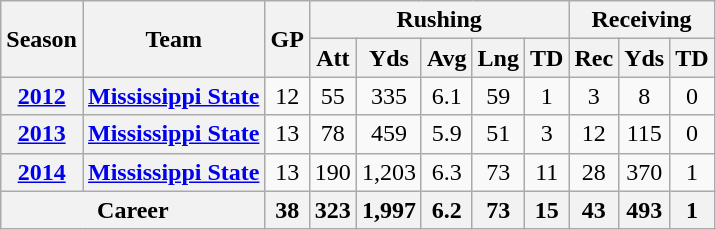<table class="wikitable" style="text-align:center;">
<tr>
<th rowspan="2">Season</th>
<th rowspan="2">Team</th>
<th rowspan="2">GP</th>
<th colspan="5">Rushing</th>
<th colspan="3">Receiving</th>
</tr>
<tr>
<th>Att</th>
<th>Yds</th>
<th>Avg</th>
<th>Lng</th>
<th>TD</th>
<th>Rec</th>
<th>Yds</th>
<th>TD</th>
</tr>
<tr>
<th><a href='#'>2012</a></th>
<th><a href='#'>Mississippi State</a></th>
<td>12</td>
<td>55</td>
<td>335</td>
<td>6.1</td>
<td>59</td>
<td>1</td>
<td>3</td>
<td>8</td>
<td>0</td>
</tr>
<tr>
<th><a href='#'>2013</a></th>
<th><a href='#'>Mississippi State</a></th>
<td>13</td>
<td>78</td>
<td>459</td>
<td>5.9</td>
<td>51</td>
<td>3</td>
<td>12</td>
<td>115</td>
<td>0</td>
</tr>
<tr>
<th><a href='#'>2014</a></th>
<th><a href='#'>Mississippi State</a></th>
<td>13</td>
<td>190</td>
<td>1,203</td>
<td>6.3</td>
<td>73</td>
<td>11</td>
<td>28</td>
<td>370</td>
<td>1</td>
</tr>
<tr>
<th colspan="2">Career</th>
<th>38</th>
<th>323</th>
<th>1,997</th>
<th>6.2</th>
<th>73</th>
<th>15</th>
<th>43</th>
<th>493</th>
<th>1</th>
</tr>
</table>
